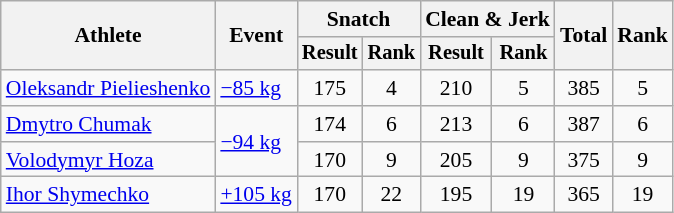<table class="wikitable" style="font-size:90%">
<tr>
<th rowspan="2">Athlete</th>
<th rowspan="2">Event</th>
<th colspan="2">Snatch</th>
<th colspan="2">Clean & Jerk</th>
<th rowspan="2">Total</th>
<th rowspan="2">Rank</th>
</tr>
<tr style="font-size:95%">
<th>Result</th>
<th>Rank</th>
<th>Result</th>
<th>Rank</th>
</tr>
<tr align=center>
<td align=left><a href='#'>Oleksandr Pielieshenko</a></td>
<td align=left><a href='#'>−85 kg</a></td>
<td>175</td>
<td>4</td>
<td>210</td>
<td>5</td>
<td>385</td>
<td>5</td>
</tr>
<tr align=center>
<td align=left><a href='#'>Dmytro Chumak</a></td>
<td align=left rowspan=2><a href='#'>−94 kg</a></td>
<td>174</td>
<td>6</td>
<td>213</td>
<td>6</td>
<td>387</td>
<td>6</td>
</tr>
<tr align=center>
<td align=left><a href='#'>Volodymyr Hoza</a></td>
<td>170</td>
<td>9</td>
<td>205</td>
<td>9</td>
<td>375</td>
<td>9</td>
</tr>
<tr align=center>
<td align=left><a href='#'>Ihor Shymechko</a></td>
<td align=left><a href='#'>+105 kg</a></td>
<td>170</td>
<td>22</td>
<td>195</td>
<td>19</td>
<td>365</td>
<td>19</td>
</tr>
</table>
